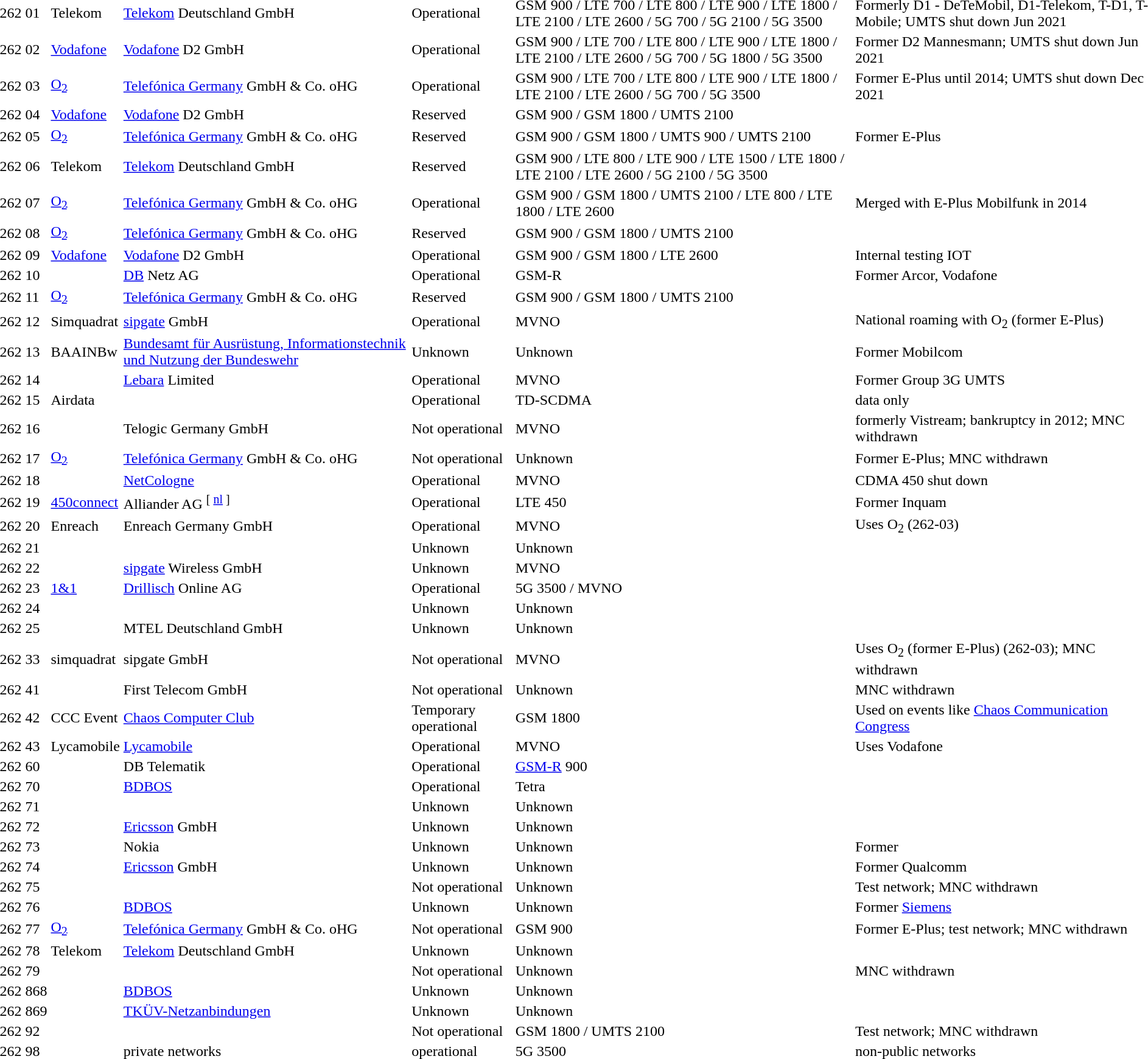<table>
<tr>
<td>262</td>
<td>01</td>
<td>Telekom</td>
<td><a href='#'>Telekom</a> Deutschland GmbH</td>
<td>Operational</td>
<td>GSM 900 / LTE 700 / LTE 800 / LTE 900 / LTE 1800 / LTE 2100 / LTE 2600 / 5G 700 / 5G 2100 / 5G 3500</td>
<td>Formerly D1 - DeTeMobil, D1-Telekom, T-D1, T-Mobile; UMTS shut down Jun 2021</td>
</tr>
<tr>
<td>262</td>
<td>02</td>
<td><a href='#'>Vodafone</a></td>
<td><a href='#'>Vodafone</a> D2 GmbH</td>
<td>Operational</td>
<td>GSM 900 / LTE 700 / LTE 800 / LTE 900 / LTE 1800 / LTE 2100 / LTE 2600 / 5G 700 / 5G 1800 / 5G 3500</td>
<td>Former D2 Mannesmann; UMTS shut down Jun 2021</td>
</tr>
<tr>
<td>262</td>
<td>03</td>
<td><a href='#'>O<sub>2</sub></a></td>
<td><a href='#'>Telefónica Germany</a> GmbH & Co. oHG</td>
<td>Operational</td>
<td>GSM 900 / LTE 700 / LTE 800 / LTE 900 / LTE 1800 / LTE 2100 / LTE 2600 / 5G 700 / 5G 3500</td>
<td>Former E-Plus until 2014; UMTS shut down Dec 2021</td>
</tr>
<tr>
<td>262</td>
<td>04</td>
<td><a href='#'>Vodafone</a></td>
<td><a href='#'>Vodafone</a> D2 GmbH</td>
<td>Reserved</td>
<td>GSM 900 / GSM 1800 / UMTS 2100</td>
<td></td>
</tr>
<tr>
<td>262</td>
<td>05</td>
<td><a href='#'>O<sub>2</sub></a></td>
<td><a href='#'>Telefónica Germany</a> GmbH & Co. oHG</td>
<td>Reserved</td>
<td>GSM 900 / GSM 1800 / UMTS 900 / UMTS 2100</td>
<td>Former E-Plus</td>
</tr>
<tr>
<td>262</td>
<td>06</td>
<td>Telekom</td>
<td><a href='#'>Telekom</a> Deutschland GmbH</td>
<td>Reserved</td>
<td>GSM 900 / LTE 800 / LTE 900 / LTE 1500 / LTE 1800 / LTE 2100 / LTE 2600 / 5G 2100 / 5G 3500</td>
<td></td>
</tr>
<tr>
<td>262</td>
<td>07</td>
<td><a href='#'>O<sub>2</sub></a></td>
<td><a href='#'>Telefónica Germany</a> GmbH & Co. oHG</td>
<td>Operational</td>
<td>GSM 900 / GSM 1800 / UMTS 2100 / LTE 800 / LTE 1800 / LTE 2600</td>
<td>Merged with E-Plus Mobilfunk in 2014 </td>
</tr>
<tr>
<td>262</td>
<td>08</td>
<td><a href='#'>O<sub>2</sub></a></td>
<td><a href='#'>Telefónica Germany</a> GmbH & Co. oHG</td>
<td>Reserved</td>
<td>GSM 900 / GSM 1800 / UMTS 2100</td>
<td></td>
</tr>
<tr>
<td>262</td>
<td>09</td>
<td><a href='#'>Vodafone</a></td>
<td><a href='#'>Vodafone</a> D2 GmbH</td>
<td>Operational</td>
<td>GSM 900 / GSM 1800 / LTE 2600</td>
<td>Internal testing IOT</td>
</tr>
<tr>
<td>262</td>
<td>10</td>
<td></td>
<td><a href='#'>DB</a> Netz AG</td>
<td>Operational</td>
<td>GSM-R</td>
<td>Former Arcor, Vodafone</td>
</tr>
<tr>
<td>262</td>
<td>11</td>
<td><a href='#'>O<sub>2</sub></a></td>
<td><a href='#'>Telefónica Germany</a> GmbH & Co. oHG</td>
<td>Reserved</td>
<td>GSM 900 / GSM 1800 / UMTS 2100</td>
<td></td>
</tr>
<tr>
<td>262</td>
<td>12</td>
<td>Simquadrat</td>
<td><a href='#'>sipgate</a> GmbH</td>
<td>Operational</td>
<td>MVNO</td>
<td>National roaming with O<sub>2</sub> (former E-Plus)</td>
</tr>
<tr>
<td>262</td>
<td>13</td>
<td>BAAINBw</td>
<td><a href='#'>Bundesamt für Ausrüstung, Informationstechnik und Nutzung der Bundeswehr</a></td>
<td>Unknown</td>
<td>Unknown</td>
<td>Former Mobilcom</td>
</tr>
<tr>
<td>262</td>
<td>14</td>
<td></td>
<td><a href='#'>Lebara</a> Limited</td>
<td>Operational</td>
<td>MVNO</td>
<td>Former Group 3G UMTS</td>
</tr>
<tr>
<td>262</td>
<td>15</td>
<td>Airdata</td>
<td></td>
<td>Operational</td>
<td>TD-SCDMA</td>
<td>data only</td>
</tr>
<tr>
<td>262</td>
<td>16</td>
<td></td>
<td>Telogic Germany GmbH</td>
<td>Not operational</td>
<td>MVNO</td>
<td>formerly Vistream; bankruptcy in 2012; MNC withdrawn</td>
</tr>
<tr>
<td>262</td>
<td>17</td>
<td><a href='#'>O<sub>2</sub></a></td>
<td><a href='#'>Telefónica Germany</a> GmbH & Co. oHG</td>
<td>Not operational</td>
<td>Unknown</td>
<td>Former E-Plus; MNC withdrawn</td>
</tr>
<tr>
<td>262</td>
<td>18</td>
<td></td>
<td><a href='#'>NetCologne</a></td>
<td>Operational</td>
<td>MVNO</td>
<td> CDMA 450 shut down</td>
</tr>
<tr>
<td>262</td>
<td>19</td>
<td><a href='#'>450connect</a></td>
<td>Alliander AG <sup>[ <a href='#'>nl</a> ]</sup></td>
<td>Operational</td>
<td>LTE 450</td>
<td>Former Inquam</td>
</tr>
<tr>
<td>262</td>
<td>20</td>
<td>Enreach</td>
<td>Enreach Germany GmbH</td>
<td>Operational</td>
<td>MVNO</td>
<td>Uses O<sub>2</sub> (262-03)</td>
</tr>
<tr>
<td>262</td>
<td>21</td>
<td></td>
<td> </td>
<td>Unknown</td>
<td>Unknown</td>
<td></td>
</tr>
<tr>
<td>262</td>
<td>22</td>
<td></td>
<td><a href='#'>sipgate</a> Wireless GmbH</td>
<td>Unknown</td>
<td>MVNO</td>
<td></td>
</tr>
<tr>
<td>262</td>
<td>23</td>
<td><a href='#'>1&1</a></td>
<td><a href='#'>Drillisch</a> Online AG</td>
<td>Operational</td>
<td>5G 3500 / MVNO</td>
<td></td>
</tr>
<tr>
<td>262</td>
<td>24</td>
<td></td>
<td></td>
<td>Unknown</td>
<td>Unknown</td>
<td></td>
</tr>
<tr>
<td>262</td>
<td>25</td>
<td></td>
<td>MTEL Deutschland GmbH</td>
<td>Unknown</td>
<td>Unknown</td>
<td></td>
</tr>
<tr>
<td>262</td>
<td>33</td>
<td>simquadrat</td>
<td>sipgate GmbH</td>
<td>Not operational</td>
<td>MVNO</td>
<td>Uses O<sub>2</sub> (former E-Plus) (262-03); MNC withdrawn</td>
</tr>
<tr>
<td>262</td>
<td>41</td>
<td></td>
<td>First Telecom GmbH</td>
<td>Not operational</td>
<td>Unknown</td>
<td>MNC withdrawn</td>
</tr>
<tr>
<td>262</td>
<td>42</td>
<td>CCC Event</td>
<td><a href='#'>Chaos Computer Club</a></td>
<td>Temporary operational</td>
<td>GSM 1800</td>
<td>Used on events like <a href='#'>Chaos Communication Congress</a></td>
</tr>
<tr>
<td>262</td>
<td>43</td>
<td>Lycamobile</td>
<td><a href='#'>Lycamobile</a></td>
<td>Operational</td>
<td>MVNO</td>
<td>Uses Vodafone</td>
</tr>
<tr>
<td>262</td>
<td>60</td>
<td></td>
<td>DB Telematik</td>
<td>Operational</td>
<td><a href='#'>GSM-R</a> 900</td>
<td></td>
</tr>
<tr>
<td>262</td>
<td>70</td>
<td></td>
<td><a href='#'>BDBOS</a></td>
<td>Operational</td>
<td>Tetra</td>
<td></td>
</tr>
<tr>
<td>262</td>
<td>71</td>
<td></td>
<td></td>
<td>Unknown</td>
<td>Unknown</td>
<td></td>
</tr>
<tr>
<td>262</td>
<td>72</td>
<td></td>
<td><a href='#'>Ericsson</a> GmbH</td>
<td>Unknown</td>
<td>Unknown</td>
<td></td>
</tr>
<tr>
<td>262</td>
<td>73</td>
<td></td>
<td>Nokia</td>
<td>Unknown</td>
<td>Unknown</td>
<td>Former </td>
</tr>
<tr>
<td>262</td>
<td>74</td>
<td></td>
<td><a href='#'>Ericsson</a> GmbH</td>
<td>Unknown</td>
<td>Unknown</td>
<td>Former Qualcomm</td>
</tr>
<tr>
<td>262</td>
<td>75</td>
<td></td>
<td></td>
<td>Not operational</td>
<td>Unknown</td>
<td>Test network; MNC withdrawn</td>
</tr>
<tr>
<td>262</td>
<td>76</td>
<td></td>
<td><a href='#'>BDBOS</a></td>
<td>Unknown</td>
<td>Unknown</td>
<td>Former <a href='#'>Siemens</a></td>
</tr>
<tr>
<td>262</td>
<td>77</td>
<td><a href='#'>O<sub>2</sub></a></td>
<td><a href='#'>Telefónica Germany</a> GmbH & Co. oHG</td>
<td>Not operational</td>
<td>GSM 900</td>
<td>Former E-Plus; test network; MNC withdrawn</td>
</tr>
<tr>
<td>262</td>
<td>78</td>
<td>Telekom</td>
<td><a href='#'>Telekom</a> Deutschland GmbH</td>
<td>Unknown</td>
<td>Unknown</td>
<td></td>
</tr>
<tr>
<td>262</td>
<td>79</td>
<td></td>
<td></td>
<td>Not operational</td>
<td>Unknown</td>
<td>MNC withdrawn</td>
</tr>
<tr>
<td>262</td>
<td>868</td>
<td></td>
<td><a href='#'>BDBOS</a></td>
<td>Unknown</td>
<td>Unknown</td>
<td></td>
</tr>
<tr>
<td>262</td>
<td>869</td>
<td></td>
<td><a href='#'>TKÜV-Netzanbindungen</a></td>
<td>Unknown</td>
<td>Unknown</td>
<td></td>
</tr>
<tr>
<td>262</td>
<td>92</td>
<td></td>
<td></td>
<td>Not operational</td>
<td>GSM 1800 / UMTS 2100</td>
<td>Test network; MNC withdrawn</td>
</tr>
<tr>
<td>262</td>
<td>98</td>
<td></td>
<td>private networks</td>
<td>operational</td>
<td>5G 3500</td>
<td>non-public networks</td>
</tr>
</table>
